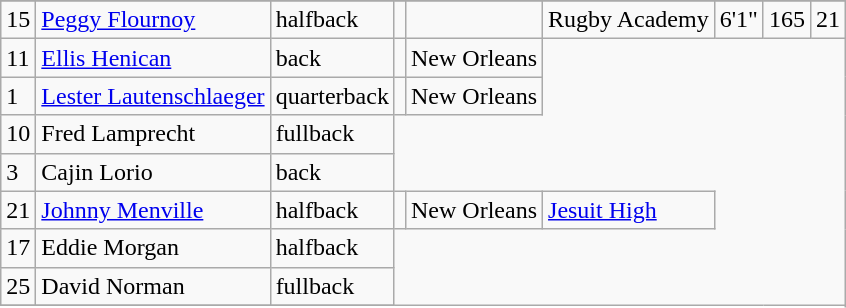<table class="wikitable">
<tr>
</tr>
<tr>
<td>15</td>
<td><a href='#'>Peggy Flournoy</a></td>
<td>halfback</td>
<td></td>
<td></td>
<td>Rugby Academy</td>
<td>6'1"</td>
<td>165</td>
<td>21</td>
</tr>
<tr>
<td>11</td>
<td><a href='#'>Ellis Henican</a></td>
<td>back</td>
<td></td>
<td>New Orleans</td>
</tr>
<tr>
<td>1</td>
<td><a href='#'>Lester Lautenschlaeger</a></td>
<td>quarterback</td>
<td></td>
<td>New Orleans</td>
</tr>
<tr>
<td>10</td>
<td>Fred Lamprecht</td>
<td>fullback</td>
</tr>
<tr>
<td>3</td>
<td>Cajin Lorio</td>
<td>back</td>
</tr>
<tr>
<td>21</td>
<td><a href='#'>Johnny Menville</a></td>
<td>halfback</td>
<td></td>
<td>New Orleans</td>
<td><a href='#'>Jesuit High</a></td>
</tr>
<tr>
<td>17</td>
<td>Eddie Morgan</td>
<td>halfback</td>
</tr>
<tr>
<td>25</td>
<td>David Norman</td>
<td>fullback</td>
</tr>
<tr>
</tr>
</table>
